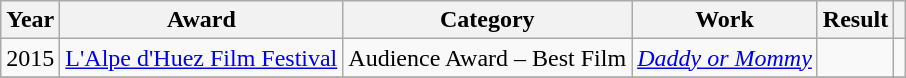<table class="wikitable sortable plainrowheaders">
<tr>
<th>Year</th>
<th>Award</th>
<th>Category</th>
<th>Work</th>
<th>Result</th>
<th scope="col" class="unsortable"></th>
</tr>
<tr>
<td>2015</td>
<td><a href='#'>L'Alpe d'Huez Film Festival</a></td>
<td>Audience Award – Best Film</td>
<td><em><a href='#'>Daddy or Mommy</a></em></td>
<td></td>
<td></td>
</tr>
<tr>
</tr>
</table>
